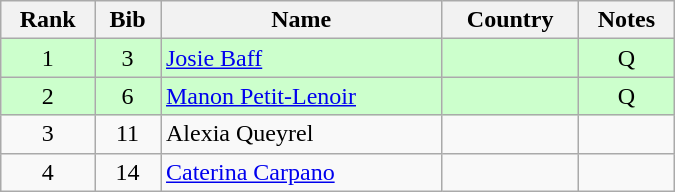<table class="wikitable" style="text-align:center; width:450px">
<tr>
<th>Rank</th>
<th>Bib</th>
<th>Name</th>
<th>Country</th>
<th>Notes</th>
</tr>
<tr bgcolor=ccffcc>
<td>1</td>
<td>3</td>
<td align=left><a href='#'>Josie Baff</a></td>
<td align=left></td>
<td>Q</td>
</tr>
<tr bgcolor=ccffcc>
<td>2</td>
<td>6</td>
<td align=left><a href='#'>Manon Petit-Lenoir</a></td>
<td align=left></td>
<td>Q</td>
</tr>
<tr>
<td>3</td>
<td>11</td>
<td align=left>Alexia Queyrel</td>
<td align=left></td>
<td></td>
</tr>
<tr>
<td>4</td>
<td>14</td>
<td align=left><a href='#'>Caterina Carpano</a></td>
<td align=left></td>
<td></td>
</tr>
</table>
